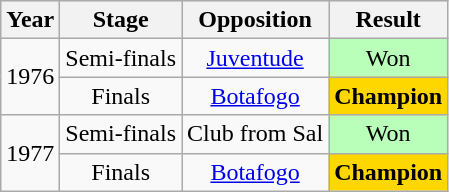<table class="wikitable">
<tr style="background:#efefef;">
<th>Year</th>
<th>Stage</th>
<th>Opposition</th>
<th>Result</th>
</tr>
<tr align=center>
<td rowspan=2>1976</td>
<td>Semi-finals</td>
<td><a href='#'>Juventude</a></td>
<td bgcolor=B9FFB9>Won</td>
</tr>
<tr align=center>
<td>Finals</td>
<td><a href='#'>Botafogo</a></td>
<td bgcolor=gold><strong>Champion</strong></td>
</tr>
<tr align=center>
<td rowspan=2>1977</td>
<td>Semi-finals</td>
<td>Club from Sal</td>
<td bgcolor=B9FFB9>Won</td>
</tr>
<tr align=center>
<td>Finals</td>
<td><a href='#'>Botafogo</a></td>
<td bgcolor=gold><strong>Champion</strong></td>
</tr>
</table>
